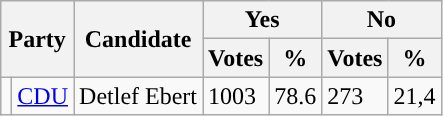<table class="wikitable">
<tr>
<th colspan="2" rowspan="2">Party</th>
<th rowspan="2">Candidate</th>
<th colspan="2">Yes</th>
<th colspan="2">No</th>
</tr>
<tr>
<th>Votes</th>
<th>%</th>
<th>Votes</th>
<th>%</th>
</tr>
<tr>
<td style="background:"></td>
<td><a href='#'>CDU</a></td>
<td>Detlef Ebert</td>
<td>1003</td>
<td>78.6</td>
<td>273</td>
<td>21,4</td>
</tr>
</table>
